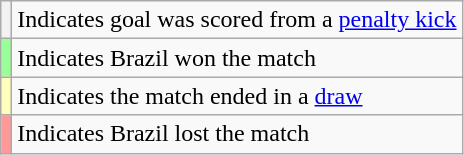<table class="wikitable plainrowheaders">
<tr>
<th scope=row style="text-align:center"></th>
<td>Indicates goal was scored from a <a href='#'>penalty kick</a></td>
</tr>
<tr>
<th scope="row" style="text-align:center; background:#9F9"></th>
<td>Indicates Brazil won the match</td>
</tr>
<tr>
<th scope="row" style="text-align:center; background:#ffb"></th>
<td>Indicates the match ended in a <a href='#'>draw</a></td>
</tr>
<tr>
<th scope="row" style="text-align:center; background:#F99"></th>
<td>Indicates Brazil lost the match</td>
</tr>
</table>
